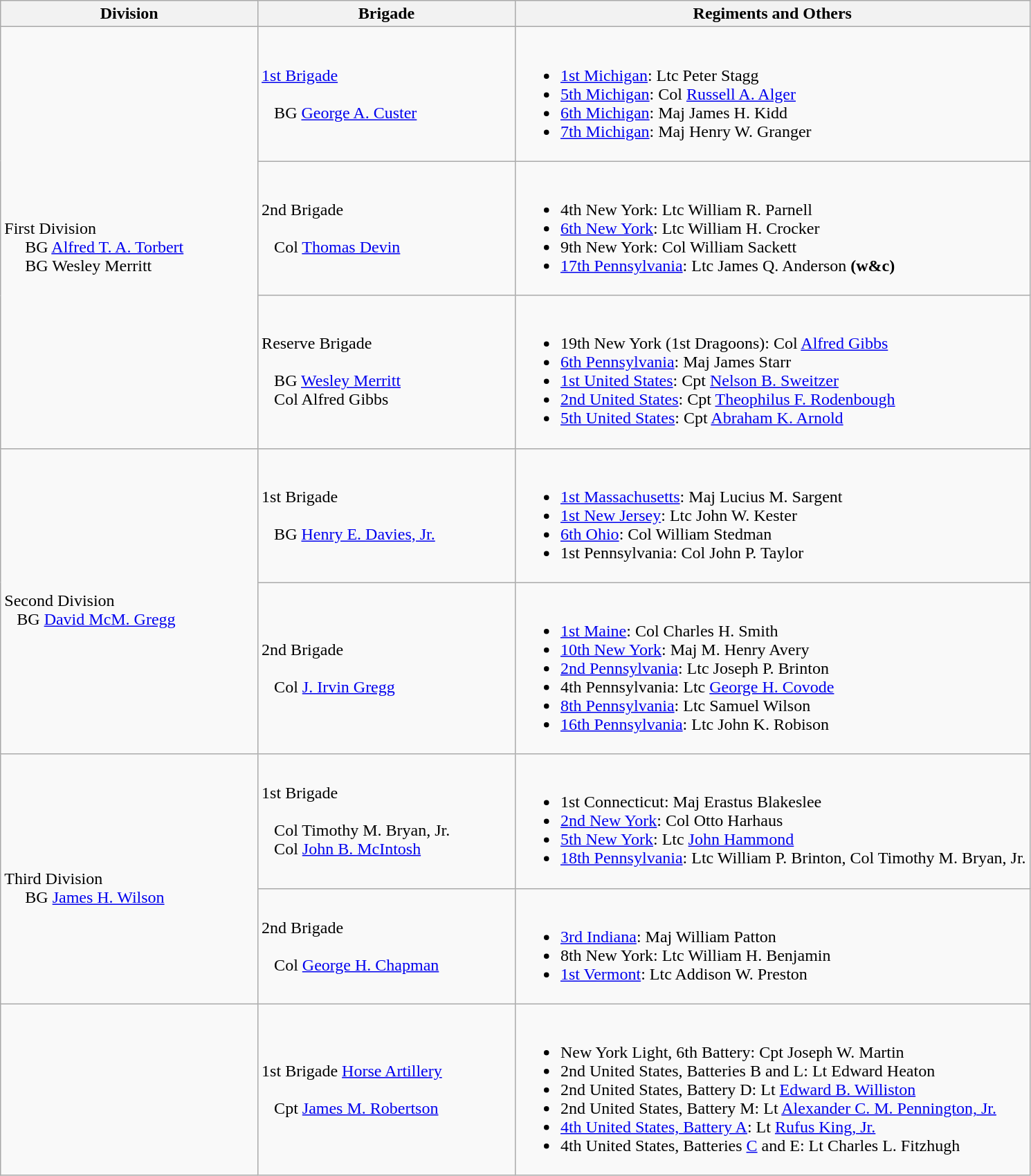<table class="wikitable">
<tr>
<th width=25%>Division</th>
<th width=25%>Brigade</th>
<th>Regiments and Others</th>
</tr>
<tr>
<td rowspan=3><br>First Division
<br>    
BG <a href='#'>Alfred T. A. Torbert</a>
<br>    
BG Wesley Merritt</td>
<td><a href='#'>1st Brigade</a><br><br>  
BG <a href='#'>George A. Custer</a></td>
<td><br><ul><li><a href='#'>1st Michigan</a>: Ltc Peter Stagg</li><li><a href='#'>5th Michigan</a>: Col <a href='#'>Russell A. Alger</a></li><li><a href='#'>6th Michigan</a>: Maj James H. Kidd</li><li><a href='#'>7th Michigan</a>: Maj Henry W. Granger</li></ul></td>
</tr>
<tr>
<td>2nd Brigade<br><br>  
Col <a href='#'>Thomas Devin</a></td>
<td><br><ul><li>4th New York: Ltc William R. Parnell</li><li><a href='#'>6th New York</a>: Ltc William H. Crocker</li><li>9th New York: Col William Sackett</li><li><a href='#'>17th Pennsylvania</a>: Ltc James Q. Anderson <strong>(w&c)</strong></li></ul></td>
</tr>
<tr>
<td>Reserve Brigade<br><br>  
BG <a href='#'>Wesley Merritt</a>
<br>  
Col Alfred Gibbs</td>
<td><br><ul><li>19th New York (1st Dragoons): Col <a href='#'>Alfred Gibbs</a></li><li><a href='#'>6th Pennsylvania</a>: Maj James Starr</li><li><a href='#'>1st United States</a>: Cpt <a href='#'>Nelson B. Sweitzer</a></li><li><a href='#'>2nd United States</a>: Cpt <a href='#'>Theophilus F. Rodenbough</a></li><li><a href='#'>5th United States</a>: Cpt <a href='#'>Abraham K. Arnold</a></li></ul></td>
</tr>
<tr>
<td rowspan=2><br>Second Division
<br>  
BG <a href='#'>David McM. Gregg</a></td>
<td>1st Brigade<br><br>  
BG <a href='#'>Henry E. Davies, Jr.</a></td>
<td><br><ul><li><a href='#'>1st Massachusetts</a>: Maj Lucius M. Sargent</li><li><a href='#'>1st New Jersey</a>: Ltc John W. Kester</li><li><a href='#'>6th Ohio</a>: Col William Stedman</li><li>1st Pennsylvania: Col John P. Taylor</li></ul></td>
</tr>
<tr>
<td>2nd Brigade<br><br>  
Col <a href='#'>J. Irvin Gregg</a></td>
<td><br><ul><li><a href='#'>1st Maine</a>: Col Charles H. Smith</li><li><a href='#'>10th New York</a>: Maj M. Henry Avery</li><li><a href='#'>2nd Pennsylvania</a>: Ltc Joseph P. Brinton</li><li>4th Pennsylvania: Ltc <a href='#'>George H. Covode</a></li><li><a href='#'>8th Pennsylvania</a>: Ltc Samuel Wilson</li><li><a href='#'>16th Pennsylvania</a>: Ltc John K. Robison</li></ul></td>
</tr>
<tr>
<td rowspan=2><br>Third Division
<br>    
BG <a href='#'>James H. Wilson</a></td>
<td>1st Brigade<br><br>  
Col Timothy M. Bryan, Jr.
<br>  
Col <a href='#'>John B. McIntosh</a></td>
<td><br><ul><li>1st Connecticut: Maj Erastus Blakeslee</li><li><a href='#'>2nd New York</a>: Col Otto Harhaus</li><li><a href='#'>5th New York</a>: Ltc <a href='#'>John Hammond</a></li><li><a href='#'>18th Pennsylvania</a>: Ltc William P. Brinton, Col Timothy M. Bryan, Jr.</li></ul></td>
</tr>
<tr>
<td>2nd Brigade<br><br>  
Col <a href='#'>George H. Chapman</a></td>
<td><br><ul><li><a href='#'>3rd Indiana</a>: Maj William Patton</li><li>8th New York: Ltc William H. Benjamin</li><li><a href='#'>1st Vermont</a>: Ltc Addison W. Preston</li></ul></td>
</tr>
<tr>
<td></td>
<td>1st Brigade <a href='#'>Horse Artillery</a><br><br>  
Cpt <a href='#'>James M. Robertson</a></td>
<td><br><ul><li>New York Light, 6th Battery: Cpt Joseph W. Martin</li><li>2nd United States, Batteries B and L: Lt Edward Heaton</li><li>2nd United States, Battery D: Lt <a href='#'>Edward B. Williston</a></li><li>2nd United States, Battery M: Lt <a href='#'>Alexander C. M. Pennington, Jr.</a></li><li><a href='#'>4th United States, Battery A</a>: Lt <a href='#'>Rufus King, Jr.</a></li><li>4th United States, Batteries <a href='#'>C</a> and E: Lt Charles L. Fitzhugh</li></ul></td>
</tr>
</table>
